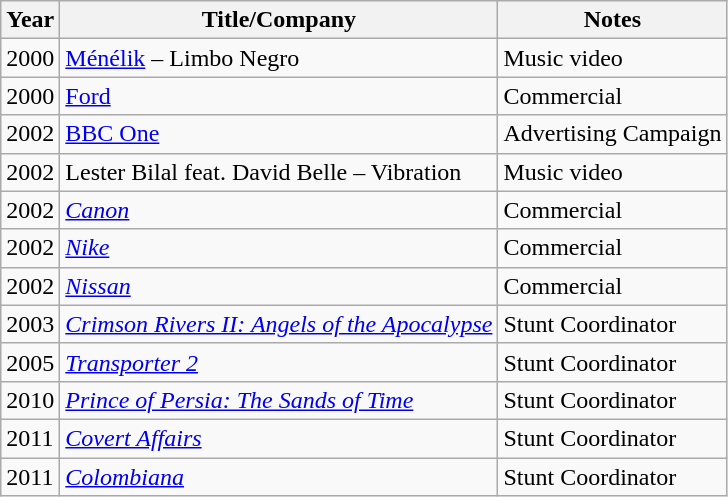<table class="wikitable sortable">
<tr>
<th>Year</th>
<th>Title/Company</th>
<th class="unsortable">Notes</th>
</tr>
<tr>
<td>2000</td>
<td><a href='#'>Ménélik</a> – Limbo Negro</td>
<td>Music video</td>
</tr>
<tr>
<td>2000</td>
<td><a href='#'>Ford</a></td>
<td>Commercial</td>
</tr>
<tr>
<td>2002</td>
<td><a href='#'>BBC One</a></td>
<td>Advertising Campaign</td>
</tr>
<tr>
<td>2002</td>
<td>Lester Bilal feat. David Belle – Vibration</td>
<td>Music video</td>
</tr>
<tr>
<td>2002</td>
<td><em><a href='#'>Canon</a></em></td>
<td>Commercial</td>
</tr>
<tr>
<td>2002</td>
<td><em><a href='#'>Nike</a></em></td>
<td>Commercial</td>
</tr>
<tr>
<td>2002</td>
<td><em><a href='#'>Nissan</a></em></td>
<td>Commercial</td>
</tr>
<tr>
<td>2003</td>
<td><em><a href='#'>Crimson Rivers II: Angels of the Apocalypse</a></em></td>
<td>Stunt Coordinator</td>
</tr>
<tr>
<td>2005</td>
<td><em><a href='#'>Transporter 2</a></em></td>
<td>Stunt Coordinator</td>
</tr>
<tr>
<td>2010</td>
<td><em><a href='#'>Prince of Persia: The Sands of Time</a></em></td>
<td>Stunt Coordinator</td>
</tr>
<tr>
<td>2011</td>
<td><em><a href='#'>Covert Affairs</a></em></td>
<td>Stunt Coordinator</td>
</tr>
<tr>
<td>2011</td>
<td><em><a href='#'>Colombiana</a></em></td>
<td>Stunt Coordinator</td>
</tr>
</table>
